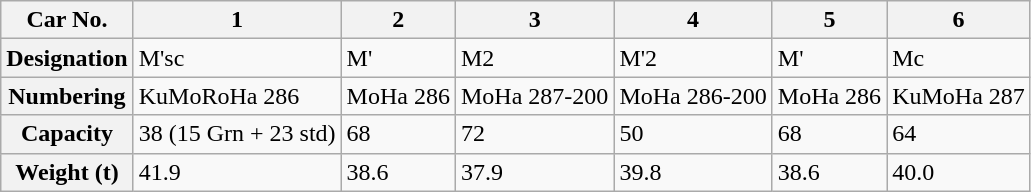<table class="wikitable">
<tr>
<th>Car No.</th>
<th>1</th>
<th>2</th>
<th>3</th>
<th>4</th>
<th>5</th>
<th>6</th>
</tr>
<tr>
<th>Designation</th>
<td>M'sc</td>
<td>M'</td>
<td>M2</td>
<td>M'2</td>
<td>M'</td>
<td>Mc</td>
</tr>
<tr>
<th>Numbering</th>
<td>KuMoRoHa 286</td>
<td>MoHa 286</td>
<td>MoHa 287-200</td>
<td>MoHa 286-200</td>
<td>MoHa 286</td>
<td>KuMoHa 287</td>
</tr>
<tr>
<th>Capacity</th>
<td>38 (15 Grn + 23 std)</td>
<td>68</td>
<td>72</td>
<td>50</td>
<td>68</td>
<td>64</td>
</tr>
<tr>
<th>Weight (t)</th>
<td>41.9</td>
<td>38.6</td>
<td>37.9</td>
<td>39.8</td>
<td>38.6</td>
<td>40.0</td>
</tr>
</table>
